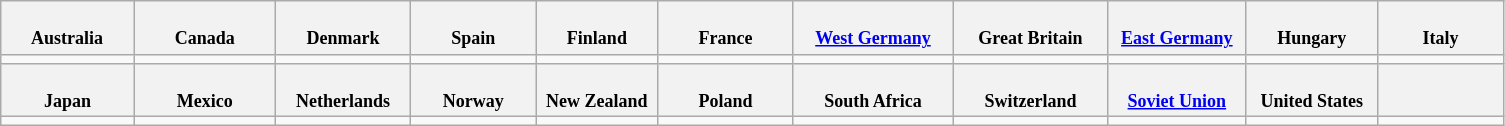<table class="wikitable" style="text-align:left; font-size:75%; border=1">
<tr>
<th style="vertical-align:top;text-align:center"><br>      Australia      </th>
<th style="vertical-align:top;text-align:center"><br>        Canada        </th>
<th style="vertical-align:top;text-align:center"><br>      Denmark      </th>
<th style="vertical-align:top;text-align:center"><br>        Spain        </th>
<th style="vertical-align:top;text-align:center"><br>      Finland      </th>
<th style="vertical-align:top;text-align:center"><br>        France        </th>
<th style="vertical-align:top;text-align:center"><br><a href='#'>West Germany</a></th>
<th style="vertical-align:top;text-align:center"><br>Great Britain</th>
<th style="vertical-align:top;text-align:center"><br>  <a href='#'>East Germany</a>  </th>
<th style="vertical-align:top;text-align:center"><br>      Hungary      </th>
<th style="vertical-align:top;text-align:center"><br>         Italy         </th>
</tr>
<tr>
<td style="vertical-align:top;"></td>
<td style="vertical-align:top;"></td>
<td style="vertical-align:top;"></td>
<td style="vertical-align:top;"></td>
<td style="vertical-align:top;"></td>
<td style="vertical-align:top;"></td>
<td style="vertical-align:top;"></td>
<td style="vertical-align:top;"></td>
<td style="vertical-align:top;"></td>
<td style="vertical-align:top;"></td>
<td style="vertical-align:top;"></td>
</tr>
<tr>
<th style="vertical-align:top;text-align:center"><br>      Japan      </th>
<th style="vertical-align:top;text-align:center"><br>      Mexico      </th>
<th style="vertical-align:top;text-align:center"><br>Netherlands</th>
<th style="vertical-align:top;text-align:center"><br>      Norway      </th>
<th style="vertical-align:top;text-align:center"><br>New Zealand</th>
<th style="vertical-align:top;text-align:center"><br>      Poland      </th>
<th style="vertical-align:top;text-align:center"><br>      South Africa      </th>
<th style="vertical-align:top;text-align:center"><br>      Switzerland      </th>
<th style="vertical-align:top;text-align:center"><br><a href='#'>Soviet Union</a></th>
<th style="vertical-align:top;text-align:center"><br>United States</th>
<th style="vertical-align:top;text-align:center"></th>
</tr>
<tr>
<td style="vertical-align:top;"></td>
<td style="vertical-align:top;"></td>
<td style="vertical-align:top;"></td>
<td style="vertical-align:top;"></td>
<td style="vertical-align:top;"></td>
<td style="vertical-align:top;"></td>
<td style="vertical-align:top;"></td>
<td style="vertical-align:top;"></td>
<td style="vertical-align:top;"></td>
<td style="vertical-align:top;"></td>
<td style="vertical-align:top;"></td>
</tr>
</table>
